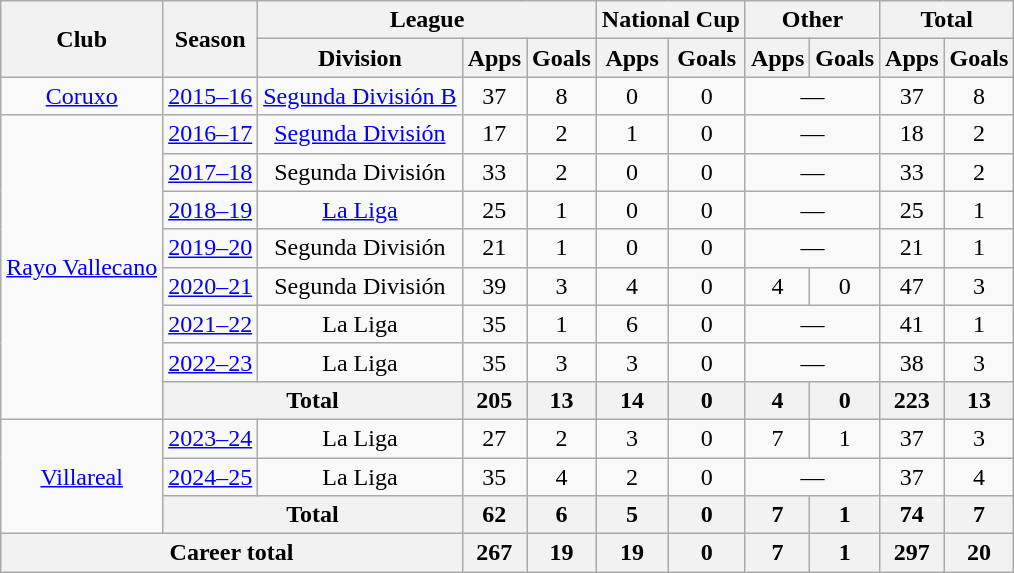<table class="wikitable" style="text-align:center">
<tr>
<th rowspan="2">Club</th>
<th rowspan="2">Season</th>
<th colspan="3">League</th>
<th colspan="2">National Cup </th>
<th colspan="2">Other</th>
<th colspan="2">Total</th>
</tr>
<tr>
<th>Division</th>
<th>Apps</th>
<th>Goals</th>
<th>Apps</th>
<th>Goals</th>
<th>Apps</th>
<th>Goals</th>
<th>Apps</th>
<th>Goals</th>
</tr>
<tr>
<td><a href='#'>Coruxo</a></td>
<td><a href='#'>2015–16</a></td>
<td><a href='#'>Segunda División B</a></td>
<td>37</td>
<td>8</td>
<td>0</td>
<td>0</td>
<td colspan="2">—</td>
<td>37</td>
<td>8</td>
</tr>
<tr>
<td rowspan="8"><a href='#'>Rayo Vallecano</a></td>
<td><a href='#'>2016–17</a></td>
<td><a href='#'>Segunda División</a></td>
<td>17</td>
<td>2</td>
<td>1</td>
<td>0</td>
<td colspan="2">—</td>
<td>18</td>
<td>2</td>
</tr>
<tr>
<td><a href='#'>2017–18</a></td>
<td>Segunda División</td>
<td>33</td>
<td>2</td>
<td>0</td>
<td>0</td>
<td colspan="2">—</td>
<td>33</td>
<td>2</td>
</tr>
<tr>
<td><a href='#'>2018–19</a></td>
<td><a href='#'>La Liga</a></td>
<td>25</td>
<td>1</td>
<td>0</td>
<td>0</td>
<td colspan="2">—</td>
<td>25</td>
<td>1</td>
</tr>
<tr>
<td><a href='#'>2019–20</a></td>
<td>Segunda División</td>
<td>21</td>
<td>1</td>
<td>0</td>
<td>0</td>
<td colspan="2">—</td>
<td>21</td>
<td>1</td>
</tr>
<tr>
<td><a href='#'>2020–21</a></td>
<td>Segunda División</td>
<td>39</td>
<td>3</td>
<td>4</td>
<td>0</td>
<td>4</td>
<td>0</td>
<td>47</td>
<td>3</td>
</tr>
<tr>
<td><a href='#'>2021–22</a></td>
<td>La Liga</td>
<td>35</td>
<td>1</td>
<td>6</td>
<td>0</td>
<td colspan="2">—</td>
<td>41</td>
<td>1</td>
</tr>
<tr>
<td><a href='#'>2022–23</a></td>
<td>La Liga</td>
<td>35</td>
<td>3</td>
<td>3</td>
<td>0</td>
<td colspan="2">—</td>
<td>38</td>
<td>3</td>
</tr>
<tr>
<th colspan="2">Total</th>
<th>205</th>
<th>13</th>
<th>14</th>
<th>0</th>
<th>4</th>
<th>0</th>
<th>223</th>
<th>13</th>
</tr>
<tr>
<td rowspan="3"><a href='#'>Villareal</a></td>
<td><a href='#'>2023–24</a></td>
<td>La Liga</td>
<td>27</td>
<td>2</td>
<td>3</td>
<td>0</td>
<td>7</td>
<td>1</td>
<td>37</td>
<td>3</td>
</tr>
<tr>
<td><a href='#'>2024–25</a></td>
<td>La Liga</td>
<td>35</td>
<td>4</td>
<td>2</td>
<td>0</td>
<td colspan="2">—</td>
<td>37</td>
<td>4</td>
</tr>
<tr>
<th colspan="2">Total</th>
<th>62</th>
<th>6</th>
<th>5</th>
<th>0</th>
<th>7</th>
<th>1</th>
<th>74</th>
<th>7</th>
</tr>
<tr>
<th colspan="3">Career total</th>
<th>267</th>
<th>19</th>
<th>19</th>
<th>0</th>
<th>7</th>
<th>1</th>
<th>297</th>
<th>20</th>
</tr>
</table>
